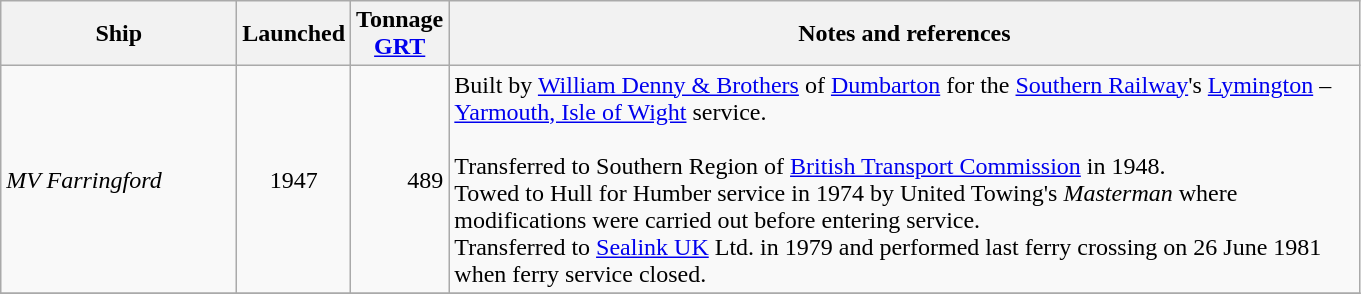<table class="wikitable sortable">
<tr>
<th scope="col" width="150px">Ship</th>
<th scope="col" width="25px">Launched</th>
<th scope="col" width="25px">Tonnage <a href='#'>GRT</a></th>
<th scope="col" width="600px">Notes and references</th>
</tr>
<tr>
<td><em>MV Farringford</em></td>
<td align="center">1947</td>
<td align="right">489</td>
<td>Built by <a href='#'>William Denny & Brothers</a> of <a href='#'>Dumbarton</a> for the <a href='#'>Southern Railway</a>'s <a href='#'>Lymington</a> – <a href='#'>Yarmouth, Isle of Wight</a> service.<br><br>Transferred to Southern Region of <a href='#'>British Transport Commission</a> in 1948.<br>
Towed to Hull for Humber service in 1974 by United Towing's <em>Masterman</em> where modifications were carried out before entering service.<br>
Transferred to <a href='#'>Sealink UK</a> Ltd. in 1979 and performed last ferry crossing on 26 June 1981 when ferry service closed.</td>
</tr>
<tr>
</tr>
</table>
